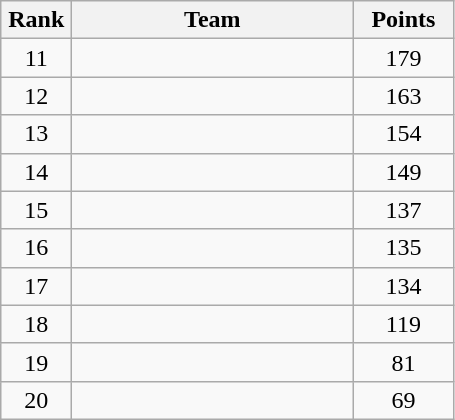<table class="wikitable" style="text-align:center;">
<tr>
<th width=40>Rank</th>
<th width=180>Team</th>
<th width=60>Points</th>
</tr>
<tr>
<td>11</td>
<td align=left></td>
<td>179</td>
</tr>
<tr>
<td>12</td>
<td align=left></td>
<td>163</td>
</tr>
<tr>
<td>13</td>
<td align=left></td>
<td>154</td>
</tr>
<tr>
<td>14</td>
<td align=left></td>
<td>149</td>
</tr>
<tr>
<td>15</td>
<td align=left></td>
<td>137</td>
</tr>
<tr>
<td>16</td>
<td align=left></td>
<td>135</td>
</tr>
<tr>
<td>17</td>
<td align=left></td>
<td>134</td>
</tr>
<tr>
<td>18</td>
<td align=left></td>
<td>119</td>
</tr>
<tr>
<td>19</td>
<td align=left></td>
<td>81</td>
</tr>
<tr>
<td>20</td>
<td align=left></td>
<td>69</td>
</tr>
</table>
